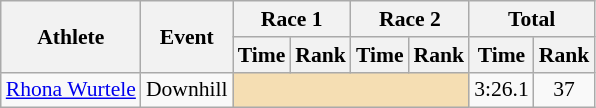<table class="wikitable" style="font-size:90%">
<tr>
<th rowspan="2">Athlete</th>
<th rowspan="2">Event</th>
<th colspan="2">Race 1</th>
<th colspan="2">Race 2</th>
<th colspan="2">Total</th>
</tr>
<tr>
<th>Time</th>
<th>Rank</th>
<th>Time</th>
<th>Rank</th>
<th>Time</th>
<th>Rank</th>
</tr>
<tr>
<td><a href='#'>Rhona Wurtele</a></td>
<td>Downhill</td>
<td colspan="4" bgcolor="wheat"></td>
<td align="center">3:26.1</td>
<td align="center">37</td>
</tr>
</table>
